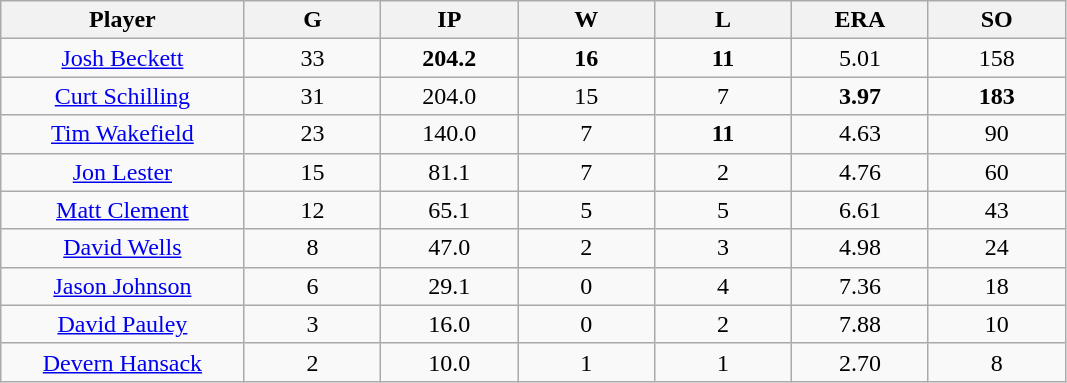<table class="wikitable sortable">
<tr>
<th bgcolor="#DDDDFF" width="16%">Player</th>
<th bgcolor="#DDDDFF" width="9%">G</th>
<th bgcolor="#DDDDFF" width="9%">IP</th>
<th bgcolor="#DDDDFF" width="9%">W</th>
<th bgcolor="#DDDDFF" width="9%">L</th>
<th bgcolor="#DDDDFF" width="9%">ERA</th>
<th bgcolor="#DDDDFF" width="9%">SO</th>
</tr>
<tr align=center>
<td><a href='#'>Josh Beckett</a></td>
<td>33</td>
<td><strong>204.2</strong></td>
<td><strong>16</strong></td>
<td><strong>11</strong></td>
<td>5.01</td>
<td>158</td>
</tr>
<tr align=center>
<td><a href='#'>Curt Schilling</a></td>
<td>31</td>
<td>204.0</td>
<td>15</td>
<td>7</td>
<td><strong>3.97</strong></td>
<td><strong>183</strong></td>
</tr>
<tr align=center>
<td><a href='#'>Tim Wakefield</a></td>
<td>23</td>
<td>140.0</td>
<td>7</td>
<td><strong>11</strong></td>
<td>4.63</td>
<td>90</td>
</tr>
<tr align=center>
<td><a href='#'>Jon Lester</a></td>
<td>15</td>
<td>81.1</td>
<td>7</td>
<td>2</td>
<td>4.76</td>
<td>60</td>
</tr>
<tr align=center>
<td><a href='#'>Matt Clement</a></td>
<td>12</td>
<td>65.1</td>
<td>5</td>
<td>5</td>
<td>6.61</td>
<td>43</td>
</tr>
<tr align=center>
<td><a href='#'>David Wells</a></td>
<td>8</td>
<td>47.0</td>
<td>2</td>
<td>3</td>
<td>4.98</td>
<td>24</td>
</tr>
<tr align=center>
<td><a href='#'>Jason Johnson</a></td>
<td>6</td>
<td>29.1</td>
<td>0</td>
<td>4</td>
<td>7.36</td>
<td>18</td>
</tr>
<tr align=center>
<td><a href='#'>David Pauley</a></td>
<td>3</td>
<td>16.0</td>
<td>0</td>
<td>2</td>
<td>7.88</td>
<td>10</td>
</tr>
<tr align=center>
<td><a href='#'>Devern Hansack</a></td>
<td>2</td>
<td>10.0</td>
<td>1</td>
<td>1</td>
<td>2.70</td>
<td>8</td>
</tr>
</table>
